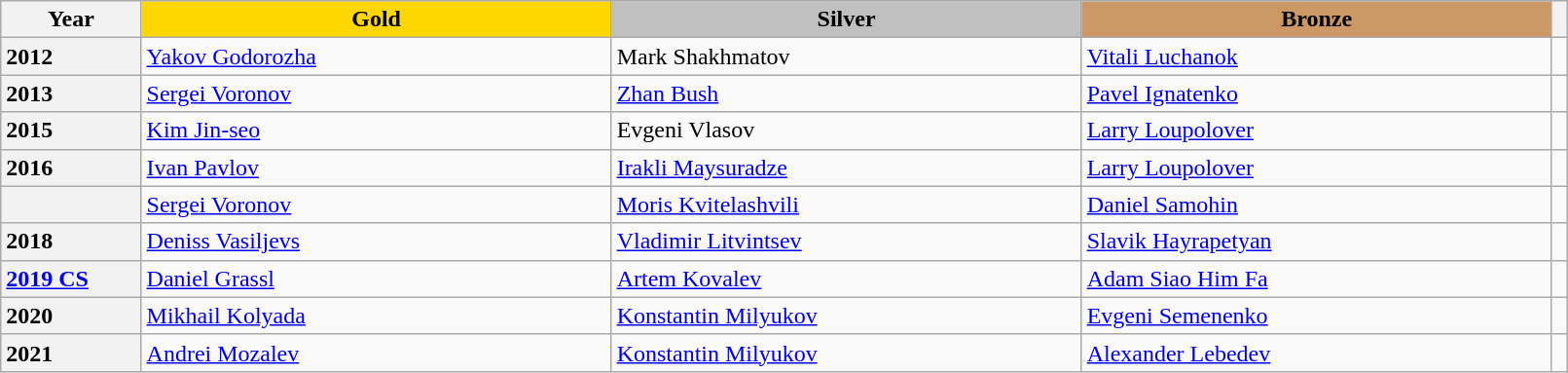<table class="wikitable unsortable" style="text-align:left; width:85%">
<tr>
<th scope="col" style="text-align:center">Year</th>
<td scope="col" style="text-align:center; width:30%; background:gold"><strong>Gold</strong></td>
<td scope="col" style="text-align:center; width:30%; background:silver"><strong>Silver</strong></td>
<td scope="col" style="text-align:center; width:30%; background:#c96"><strong>Bronze</strong></td>
<th scope="col" style="text-align:center"></th>
</tr>
<tr>
<th scope="row" style="text-align:left">2012</th>
<td> <a href='#'>Yakov Godorozha</a></td>
<td> Mark Shakhmatov</td>
<td> <a href='#'>Vitali Luchanok</a></td>
<td></td>
</tr>
<tr>
<th scope="row" style="text-align:left">2013</th>
<td> <a href='#'>Sergei Voronov</a></td>
<td> <a href='#'>Zhan Bush</a></td>
<td> <a href='#'>Pavel Ignatenko</a></td>
<td></td>
</tr>
<tr>
<th scope="row" style="text-align:left">2015</th>
<td> <a href='#'>Kim Jin-seo</a></td>
<td> Evgeni Vlasov</td>
<td> <a href='#'>Larry Loupolover</a></td>
<td></td>
</tr>
<tr>
<th scope="row" style="text-align:left">2016</th>
<td> <a href='#'>Ivan Pavlov</a></td>
<td> <a href='#'>Irakli Maysuradze</a></td>
<td> <a href='#'>Larry Loupolover</a></td>
<td></td>
</tr>
<tr>
<th scope="row" style="text-align:left"></th>
<td> <a href='#'>Sergei Voronov</a></td>
<td> <a href='#'>Moris Kvitelashvili</a></td>
<td> <a href='#'>Daniel Samohin</a></td>
<td></td>
</tr>
<tr>
<th scope="row" style="text-align:left">2018</th>
<td> <a href='#'>Deniss Vasiljevs</a></td>
<td> <a href='#'>Vladimir Litvintsev</a></td>
<td> <a href='#'>Slavik Hayrapetyan</a></td>
<td></td>
</tr>
<tr>
<th scope="row" style="text-align:left"><a href='#'>2019 CS</a></th>
<td> <a href='#'>Daniel Grassl</a></td>
<td> <a href='#'>Artem Kovalev</a></td>
<td> <a href='#'>Adam Siao Him Fa</a></td>
<td></td>
</tr>
<tr>
<th scope="row" style="text-align:left">2020</th>
<td> <a href='#'>Mikhail Kolyada</a></td>
<td> <a href='#'>Konstantin Milyukov</a></td>
<td> <a href='#'>Evgeni Semenenko</a></td>
<td></td>
</tr>
<tr>
<th scope="row" style="text-align:left">2021</th>
<td> <a href='#'>Andrei Mozalev</a></td>
<td> <a href='#'>Konstantin Milyukov</a></td>
<td> <a href='#'>Alexander Lebedev</a></td>
<td></td>
</tr>
</table>
